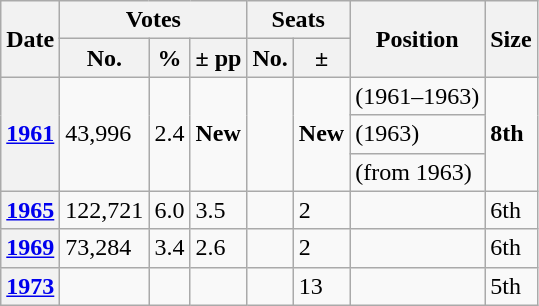<table class=wikitable>
<tr>
<th rowspan="2">Date</th>
<th colspan="3">Votes</th>
<th colspan="2">Seats</th>
<th rowspan="2">Position</th>
<th rowspan="2">Size</th>
</tr>
<tr>
<th>No.</th>
<th>%</th>
<th>± pp</th>
<th>No.</th>
<th>±</th>
</tr>
<tr>
<th rowspan="3"><a href='#'>1961</a></th>
<td rowspan="3">43,996</td>
<td rowspan="3">2.4</td>
<td rowspan="3"><strong>New</strong></td>
<td rowspan="3"></td>
<td rowspan="3"><strong>New</strong></td>
<td> (1961–1963)</td>
<td rowspan="3"><strong>8th</strong></td>
</tr>
<tr>
<td> (1963)</td>
</tr>
<tr>
<td> (from 1963)</td>
</tr>
<tr>
<th><a href='#'>1965</a></th>
<td>122,721</td>
<td>6.0</td>
<td> 3.5</td>
<td></td>
<td> 2</td>
<td></td>
<td> 6th</td>
</tr>
<tr>
<th><a href='#'>1969</a></th>
<td>73,284</td>
<td>3.4</td>
<td> 2.6</td>
<td></td>
<td> 2</td>
<td></td>
<td> 6th</td>
</tr>
<tr>
<th><a href='#'>1973</a></th>
<td></td>
<td></td>
<td></td>
<td></td>
<td> 13</td>
<td></td>
<td> 5th</td>
</tr>
</table>
